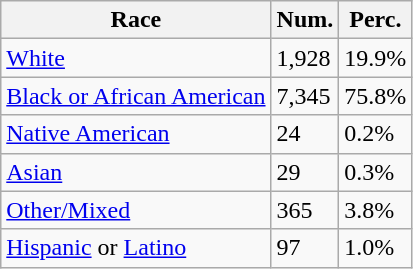<table class="wikitable">
<tr>
<th>Race</th>
<th>Num.</th>
<th>Perc.</th>
</tr>
<tr>
<td><a href='#'>White</a></td>
<td>1,928</td>
<td>19.9%</td>
</tr>
<tr>
<td><a href='#'>Black or African American</a></td>
<td>7,345</td>
<td>75.8%</td>
</tr>
<tr>
<td><a href='#'>Native American</a></td>
<td>24</td>
<td>0.2%</td>
</tr>
<tr>
<td><a href='#'>Asian</a></td>
<td>29</td>
<td>0.3%</td>
</tr>
<tr>
<td><a href='#'>Other/Mixed</a></td>
<td>365</td>
<td>3.8%</td>
</tr>
<tr>
<td><a href='#'>Hispanic</a> or <a href='#'>Latino</a></td>
<td>97</td>
<td>1.0%</td>
</tr>
</table>
